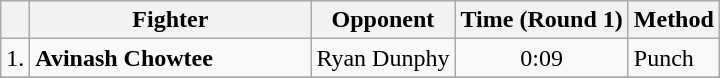<table class=wikitable>
<tr>
<th></th>
<th width=180>Fighter</th>
<th>Opponent</th>
<th>Time (Round 1)</th>
<th>Method</th>
</tr>
<tr>
<td>1.</td>
<td> <strong>Avinash Chowtee</strong></td>
<td>Ryan Dunphy</td>
<td style="text-align:center;">0:09</td>
<td>Punch</td>
</tr>
<tr>
</tr>
</table>
